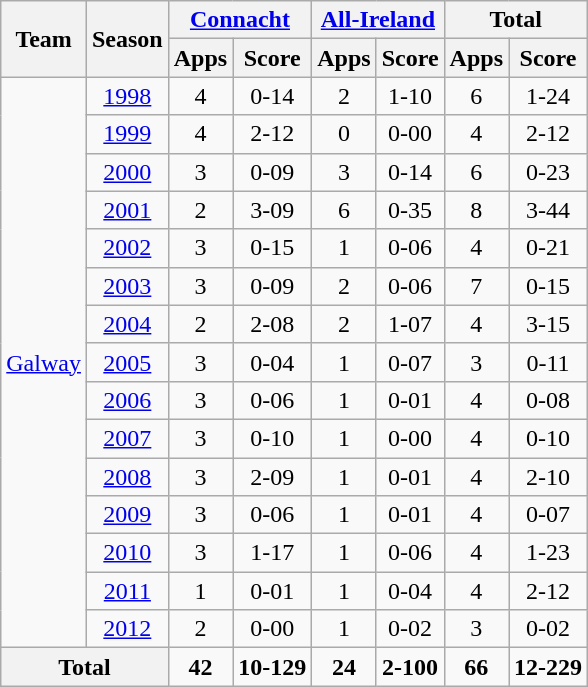<table class="wikitable" style="text-align:center">
<tr>
<th rowspan="2">Team</th>
<th rowspan="2">Season</th>
<th colspan="2"><a href='#'>Connacht</a></th>
<th colspan="2"><a href='#'>All-Ireland</a></th>
<th colspan="2">Total</th>
</tr>
<tr>
<th>Apps</th>
<th>Score</th>
<th>Apps</th>
<th>Score</th>
<th>Apps</th>
<th>Score</th>
</tr>
<tr>
<td rowspan="15"><a href='#'>Galway</a></td>
<td><a href='#'>1998</a></td>
<td>4</td>
<td>0-14</td>
<td>2</td>
<td>1-10</td>
<td>6</td>
<td>1-24</td>
</tr>
<tr>
<td><a href='#'>1999</a></td>
<td>4</td>
<td>2-12</td>
<td>0</td>
<td>0-00</td>
<td>4</td>
<td>2-12</td>
</tr>
<tr>
<td><a href='#'>2000</a></td>
<td>3</td>
<td>0-09</td>
<td>3</td>
<td>0-14</td>
<td>6</td>
<td>0-23</td>
</tr>
<tr>
<td><a href='#'>2001</a></td>
<td>2</td>
<td>3-09</td>
<td>6</td>
<td>0-35</td>
<td>8</td>
<td>3-44</td>
</tr>
<tr>
<td><a href='#'>2002</a></td>
<td>3</td>
<td>0-15</td>
<td>1</td>
<td>0-06</td>
<td>4</td>
<td>0-21</td>
</tr>
<tr>
<td><a href='#'>2003</a></td>
<td>3</td>
<td>0-09</td>
<td>2</td>
<td>0-06</td>
<td>7</td>
<td>0-15</td>
</tr>
<tr>
<td><a href='#'>2004</a></td>
<td>2</td>
<td>2-08</td>
<td>2</td>
<td>1-07</td>
<td>4</td>
<td>3-15</td>
</tr>
<tr>
<td><a href='#'>2005</a></td>
<td>3</td>
<td>0-04</td>
<td>1</td>
<td>0-07</td>
<td>3</td>
<td>0-11</td>
</tr>
<tr>
<td><a href='#'>2006</a></td>
<td>3</td>
<td>0-06</td>
<td>1</td>
<td>0-01</td>
<td>4</td>
<td>0-08</td>
</tr>
<tr>
<td><a href='#'>2007</a></td>
<td>3</td>
<td>0-10</td>
<td>1</td>
<td>0-00</td>
<td>4</td>
<td>0-10</td>
</tr>
<tr>
<td><a href='#'>2008</a></td>
<td>3</td>
<td>2-09</td>
<td>1</td>
<td>0-01</td>
<td>4</td>
<td>2-10</td>
</tr>
<tr>
<td><a href='#'>2009</a></td>
<td>3</td>
<td>0-06</td>
<td>1</td>
<td>0-01</td>
<td>4</td>
<td>0-07</td>
</tr>
<tr>
<td><a href='#'>2010</a></td>
<td>3</td>
<td>1-17</td>
<td>1</td>
<td>0-06</td>
<td>4</td>
<td>1-23</td>
</tr>
<tr>
<td><a href='#'>2011</a></td>
<td>1</td>
<td>0-01</td>
<td>1</td>
<td>0-04</td>
<td>4</td>
<td>2-12</td>
</tr>
<tr>
<td><a href='#'>2012</a></td>
<td>2</td>
<td>0-00</td>
<td>1</td>
<td>0-02</td>
<td>3</td>
<td>0-02</td>
</tr>
<tr>
<th colspan="2">Total</th>
<td><strong>42</strong></td>
<td><strong>10-129</strong></td>
<td><strong>24</strong></td>
<td><strong>2-100</strong></td>
<td><strong>66</strong></td>
<td><strong>12-229</strong></td>
</tr>
</table>
